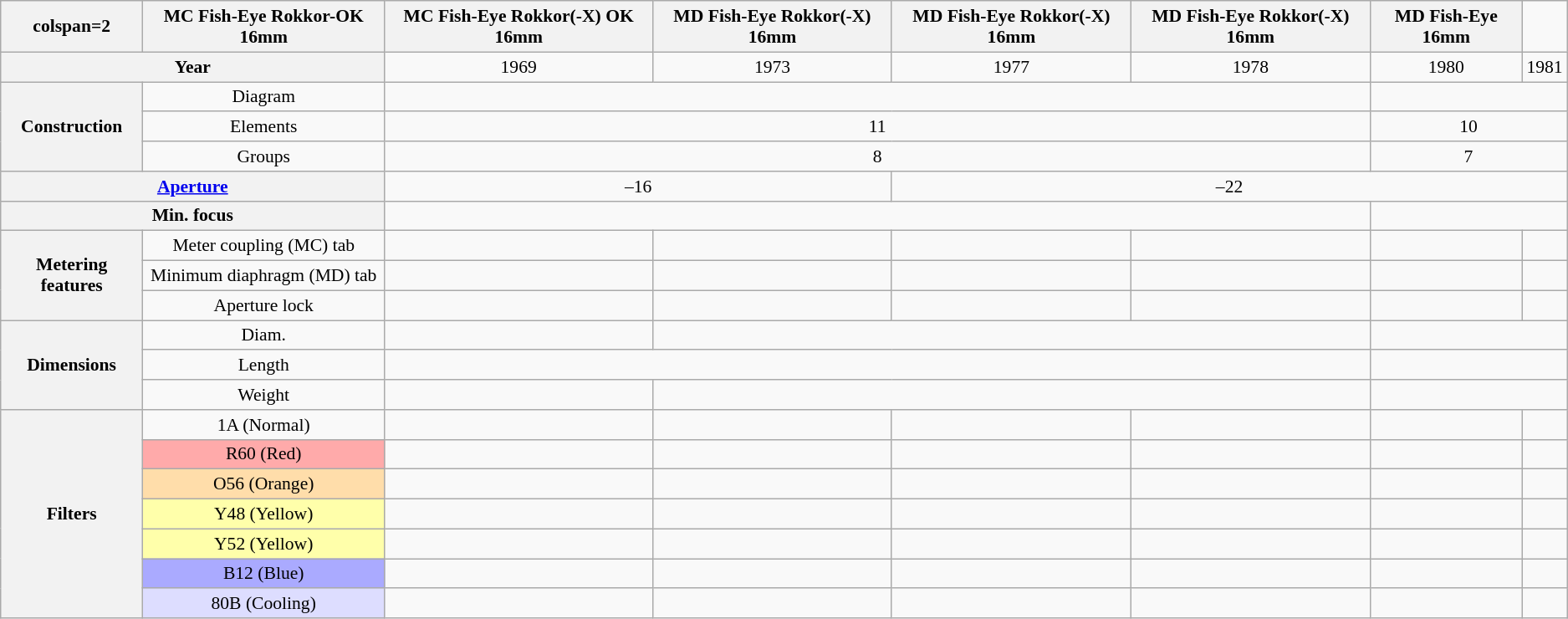<table class="wikitable" style="font-size:90%;text-align:center;">
<tr>
<th>colspan=2 </th>
<th>MC Fish-Eye Rokkor-OK 16mm </th>
<th>MC Fish-Eye Rokkor(-X) OK 16mm </th>
<th>MD Fish-Eye Rokkor(-X) 16mm </th>
<th>MD Fish-Eye Rokkor(-X) 16mm </th>
<th>MD Fish-Eye Rokkor(-X) 16mm </th>
<th>MD Fish-Eye 16mm </th>
</tr>
<tr>
<th colspan=2>Year</th>
<td>1969</td>
<td>1973</td>
<td>1977</td>
<td>1978</td>
<td>1980</td>
<td>1981</td>
</tr>
<tr>
<th rowspan=3>Construction</th>
<td>Diagram</td>
<td colspan=4></td>
<td colspan=2></td>
</tr>
<tr>
<td>Elements</td>
<td colspan=4>11</td>
<td colspan=2>10</td>
</tr>
<tr>
<td>Groups</td>
<td colspan=4>8</td>
<td colspan=2>7</td>
</tr>
<tr>
<th colspan=2><a href='#'>Aperture</a></th>
<td colspan=2>–16</td>
<td colspan=4>–22</td>
</tr>
<tr>
<th colspan=2>Min. focus</th>
<td colspan=4></td>
<td colspan=2></td>
</tr>
<tr>
<th rowspan=3>Metering features</th>
<td>Meter coupling (MC) tab</td>
<td></td>
<td></td>
<td></td>
<td></td>
<td></td>
<td></td>
</tr>
<tr>
<td>Minimum diaphragm (MD) tab</td>
<td></td>
<td></td>
<td></td>
<td></td>
<td></td>
<td></td>
</tr>
<tr>
<td>Aperture lock</td>
<td></td>
<td></td>
<td></td>
<td></td>
<td></td>
<td></td>
</tr>
<tr>
<th rowspan=3>Dimensions</th>
<td>Diam.</td>
<td></td>
<td colspan=3></td>
<td colspan=2></td>
</tr>
<tr>
<td>Length</td>
<td colspan=4></td>
<td colspan=2></td>
</tr>
<tr>
<td>Weight</td>
<td></td>
<td colspan=3></td>
<td colspan=2></td>
</tr>
<tr>
<th rowspan=7>Filters</th>
<td>1A (Normal)</td>
<td></td>
<td></td>
<td></td>
<td></td>
<td></td>
<td></td>
</tr>
<tr>
<td style="background:#faa;">R60 (Red)</td>
<td></td>
<td></td>
<td></td>
<td></td>
<td></td>
<td></td>
</tr>
<tr>
<td style="background:#fda;">O56 (Orange)</td>
<td></td>
<td></td>
<td></td>
<td></td>
<td></td>
<td></td>
</tr>
<tr>
<td style="background:#ffa;">Y48 (Yellow)</td>
<td></td>
<td></td>
<td></td>
<td></td>
<td></td>
<td></td>
</tr>
<tr>
<td style="background:#ffa;">Y52 (Yellow)</td>
<td></td>
<td></td>
<td></td>
<td></td>
<td></td>
<td></td>
</tr>
<tr>
<td style="background:#aaf;">B12 (Blue)</td>
<td></td>
<td></td>
<td></td>
<td></td>
<td></td>
<td></td>
</tr>
<tr>
<td style="background:#ddf;">80B (Cooling)</td>
<td></td>
<td></td>
<td></td>
<td></td>
<td></td>
<td></td>
</tr>
</table>
